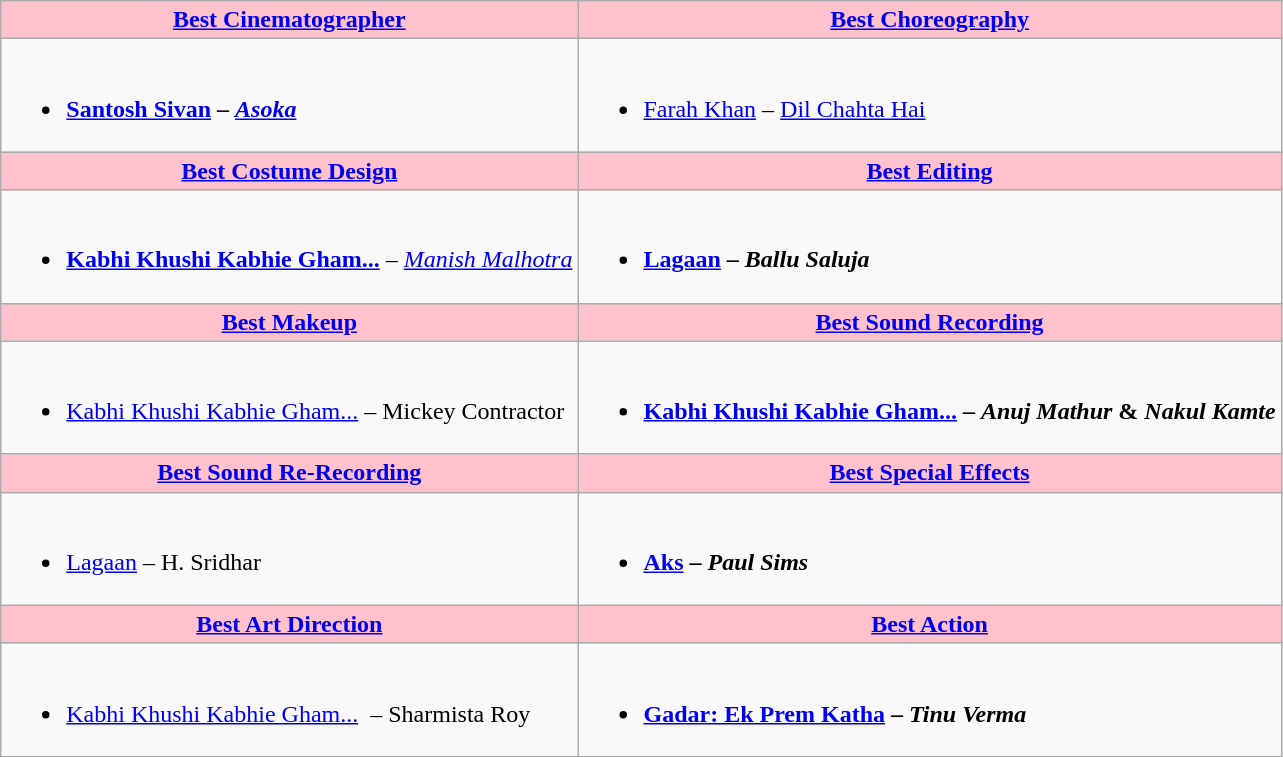<table class=wikitable style="width=150%">
<tr>
<th style="background:#FFC1CC;" ! style="width=50%"><a href='#'>Best Cinematographer</a></th>
<th style="background:#FFC1CC;" ! style="width=50%"><a href='#'>Best Choreography</a></th>
</tr>
<tr>
<td valign="top"><br><ul><li><strong><a href='#'>Santosh Sivan</a> – <em><a href='#'>Asoka</a><strong><em></li></ul></td>
<td valign="top"><br><ul><li></strong><a href='#'>Farah Khan</a> – </em><a href='#'>Dil Chahta Hai</a></em></strong></li></ul></td>
</tr>
<tr>
<th style="background:#FFC1CC;" ! style="width=50%"><a href='#'>Best Costume Design</a></th>
<th style="background:#FFC1CC;" ! style="width=50%"><a href='#'>Best Editing</a></th>
</tr>
<tr>
<td valign="top"><br><ul><li><strong><a href='#'>Kabhi Khushi Kabhie Gham...</a></strong> – <em><a href='#'>Manish Malhotra</a></em></li></ul></td>
<td valign="top"><br><ul><li><strong><a href='#'>Lagaan</a> – <em>Ballu Saluja<strong><em></li></ul></td>
</tr>
<tr>
<th style="background:#FFC1CC;" ! style="width=50%"><a href='#'>Best Makeup</a></th>
<th style="background:#FFC1CC;" ! style="width=50%"><a href='#'>Best Sound Recording</a></th>
</tr>
<tr>
<td valign="top"><br><ul><li></strong><a href='#'>Kabhi Khushi Kabhie Gham...</a> – </em>Mickey Contractor</em></strong></li></ul></td>
<td valign="top"><br><ul><li><strong><a href='#'>Kabhi Khushi Kabhie Gham...</a> – <em>Anuj Mathur</em> & <em>Nakul Kamte<strong><em></li></ul></td>
</tr>
<tr>
<th style="background:#FFC1CC;" ! style="width=50%"><a href='#'>Best Sound Re-Recording</a></th>
<th style="background:#FFC1CC;" ! style="width=50%"><a href='#'>Best Special Effects</a></th>
</tr>
<tr>
<td valign="top"><br><ul><li></strong><a href='#'>Lagaan</a> – </em>H. Sridhar</em></strong></li></ul></td>
<td valign="top"><br><ul><li><strong><a href='#'>Aks</a> – <em>Paul Sims <strong><em></li></ul></td>
</tr>
<tr>
<th style="background:#FFC1CC;" ! style="width=50%"><a href='#'>Best Art Direction</a></th>
<th style="background:#FFC1CC;" ! style="width=50%"><a href='#'>Best Action</a></th>
</tr>
<tr>
<td valign="top"><br><ul><li></strong><a href='#'>Kabhi Khushi Kabhie Gham...</a>  – </em>Sharmista Roy</em></strong></li></ul></td>
<td valign="top"><br><ul><li><strong><a href='#'>Gadar: Ek Prem Katha</a> – <em>Tinu Verma <strong><em></li></ul></td>
</tr>
</table>
